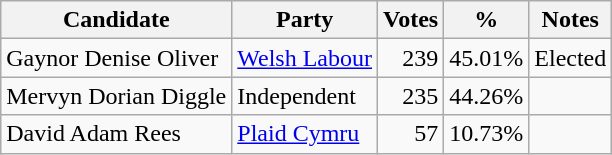<table class=wikitable style=text-align:right>
<tr>
<th>Candidate</th>
<th>Party</th>
<th>Votes</th>
<th>%</th>
<th>Notes</th>
</tr>
<tr>
<td align=left>Gaynor Denise Oliver</td>
<td align=left><a href='#'>Welsh Labour</a></td>
<td>239</td>
<td>45.01%</td>
<td align=left>Elected</td>
</tr>
<tr>
<td align=left>Mervyn Dorian Diggle</td>
<td align=left>Independent</td>
<td>235</td>
<td>44.26%</td>
<td></td>
</tr>
<tr>
<td align=left>David Adam Rees</td>
<td align=left><a href='#'>Plaid Cymru</a></td>
<td>57</td>
<td>10.73%</td>
<td></td>
</tr>
</table>
